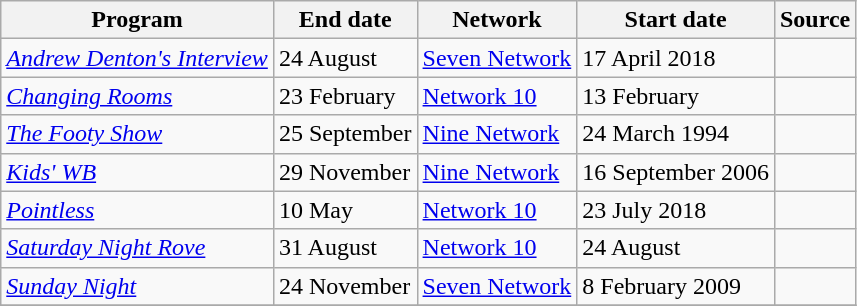<table class="wikitable plainrowheaders sortable" style="text-align:left">
<tr>
<th scope="col">Program</th>
<th scope="col">End date</th>
<th scope="col">Network</th>
<th scope="col">Start date</th>
<th scope="col" class="unsortable">Source</th>
</tr>
<tr>
<td><em><a href='#'>Andrew Denton's Interview</a></em></td>
<td>24 August</td>
<td><a href='#'>Seven Network</a></td>
<td>17 April 2018</td>
<td></td>
</tr>
<tr>
<td><em><a href='#'>Changing Rooms</a></em></td>
<td>23 February</td>
<td><a href='#'>Network 10</a></td>
<td>13 February</td>
<td></td>
</tr>
<tr>
<td><em><a href='#'>The Footy Show</a></em></td>
<td>25 September</td>
<td><a href='#'>Nine Network</a></td>
<td>24 March 1994</td>
<td></td>
</tr>
<tr>
<td><em><a href='#'>Kids' WB</a></em></td>
<td>29 November</td>
<td><a href='#'>Nine Network</a></td>
<td>16 September 2006</td>
<td></td>
</tr>
<tr>
<td><em><a href='#'>Pointless</a></em></td>
<td>10 May</td>
<td><a href='#'>Network 10</a></td>
<td>23 July 2018</td>
<td></td>
</tr>
<tr>
<td><em><a href='#'>Saturday Night Rove</a></em></td>
<td>31 August</td>
<td><a href='#'>Network 10</a></td>
<td>24 August</td>
<td></td>
</tr>
<tr>
<td><em><a href='#'>Sunday Night</a></em></td>
<td>24 November</td>
<td><a href='#'>Seven Network</a></td>
<td>8 February 2009</td>
<td></td>
</tr>
<tr>
</tr>
</table>
